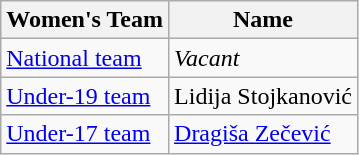<table class="wikitable">
<tr>
<th>Women's Team</th>
<th>Name</th>
</tr>
<tr>
<td><a href='#'>National team</a></td>
<td> <em> Vacant</em></td>
</tr>
<tr>
<td><a href='#'>Under-19 team</a></td>
<td> Lidija Stojkanović</td>
</tr>
<tr>
<td><a href='#'>Under-17 team</a></td>
<td> <a href='#'>Dragiša Zečević</a></td>
</tr>
</table>
